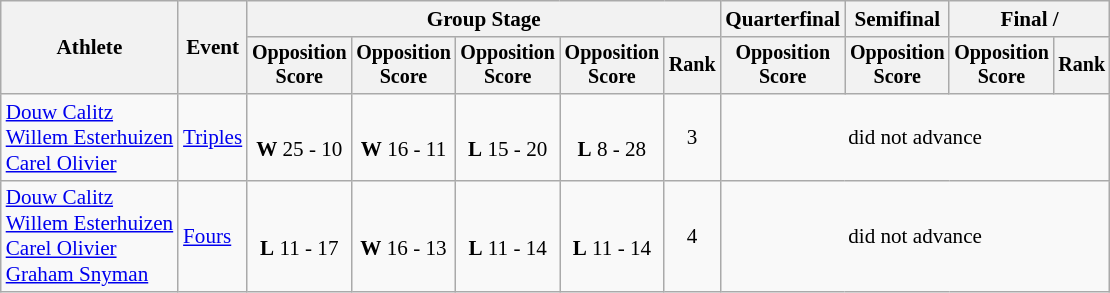<table class="wikitable" style="font-size:88%">
<tr>
<th rowspan=2>Athlete</th>
<th rowspan=2>Event</th>
<th colspan=5>Group Stage</th>
<th>Quarterfinal</th>
<th>Semifinal</th>
<th colspan=2>Final / </th>
</tr>
<tr style="font-size:95%">
<th>Opposition<br>Score</th>
<th>Opposition<br>Score</th>
<th>Opposition<br>Score</th>
<th>Opposition<br>Score</th>
<th>Rank</th>
<th>Opposition<br>Score</th>
<th>Opposition<br>Score</th>
<th>Opposition<br>Score</th>
<th>Rank</th>
</tr>
<tr align=center>
<td align=left><a href='#'>Douw Calitz</a><br><a href='#'>Willem Esterhuizen</a><br><a href='#'>Carel Olivier</a></td>
<td align=left><a href='#'>Triples</a></td>
<td><br><strong>W</strong> 25 - 10</td>
<td><br><strong>W</strong> 16 - 11</td>
<td><br><strong>L</strong> 15 - 20</td>
<td><br><strong>L</strong> 8 - 28</td>
<td>3</td>
<td colspan=4>did not advance</td>
</tr>
<tr align=center>
<td align=left><a href='#'>Douw Calitz</a><br><a href='#'>Willem Esterhuizen</a><br><a href='#'>Carel Olivier</a><br><a href='#'>Graham Snyman</a></td>
<td align=left><a href='#'>Fours</a></td>
<td><br><strong>L</strong> 11 - 17</td>
<td><br><strong>W</strong> 16 - 13</td>
<td><br><strong>L</strong> 11 - 14</td>
<td><br><strong>L</strong> 11 - 14</td>
<td>4</td>
<td colspan=4>did not advance</td>
</tr>
</table>
